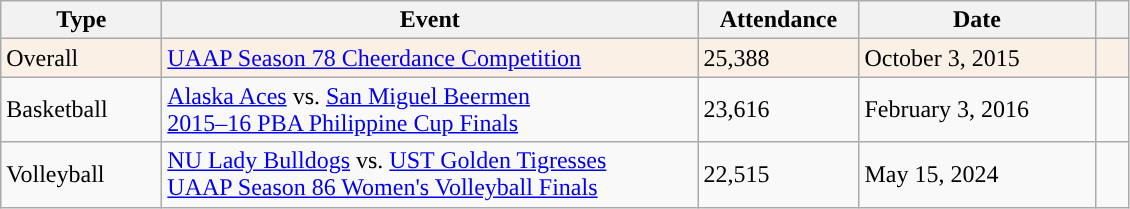<table class="wikitable">
<tr>
<th style="width:100px;">Type</th>
<th style="width:350px;">Event</th>
<th style="width:100px;">Attendance</th>
<th style="width:150px;">Date</th>
<th style="width:15px;"></th>
</tr>
<tr>
<td style="background:#faf0e6;">Overall</td>
<td style="background:#faf0e6;"><a href='#'>UAAP Season 78 Cheerdance Competition</a></td>
<td style="background:#faf0e6;">25,388</td>
<td style="background:#faf0e6;">October 3, 2015</td>
<td style="background:#faf0e6;"></td>
</tr>
<tr>
<td>Basketball</td>
<td><a href='#'>Alaska Aces</a> vs. <a href='#'>San Miguel Beermen</a> <br><a href='#'>2015–16 PBA Philippine Cup Finals</a></td>
<td>23,616</td>
<td>February 3, 2016</td>
<td></td>
</tr>
<tr>
<td>Volleyball</td>
<td><a href='#'>NU Lady Bulldogs</a> vs. <a href='#'>UST Golden Tigresses</a> <br><a href='#'>UAAP Season 86 Women's Volleyball Finals</a></td>
<td>22,515</td>
<td>May 15, 2024</td>
<td></td>
</tr>
</table>
